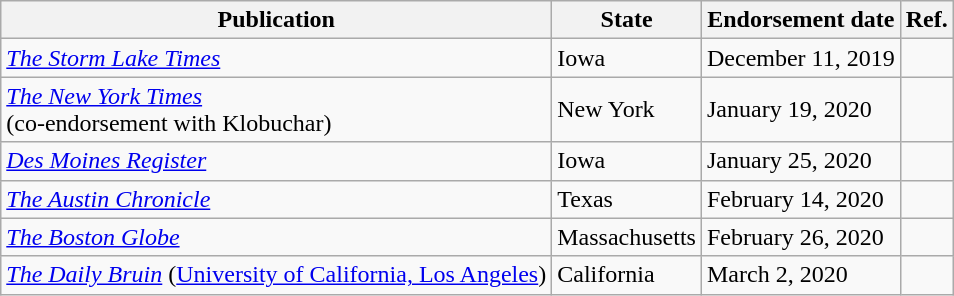<table class="wikitable sortable">
<tr valign=bottom>
<th>Publication</th>
<th>State</th>
<th>Endorsement date</th>
<th>Ref.</th>
</tr>
<tr>
<td><em><a href='#'>The Storm Lake Times</a></em></td>
<td>Iowa</td>
<td>December 11, 2019</td>
<td> </td>
</tr>
<tr>
<td><em><a href='#'>The New York Times</a></em><br>(co-endorsement with Klobuchar)</td>
<td>New York</td>
<td>January 19, 2020</td>
<td></td>
</tr>
<tr>
<td><em><a href='#'>Des Moines Register</a></em></td>
<td>Iowa</td>
<td>January 25, 2020</td>
<td></td>
</tr>
<tr>
<td><em><a href='#'>The Austin Chronicle</a></em></td>
<td>Texas</td>
<td>February 14, 2020</td>
<td></td>
</tr>
<tr>
<td><em><a href='#'>The Boston Globe</a></em></td>
<td>Massachusetts</td>
<td>February 26, 2020</td>
<td></td>
</tr>
<tr>
<td><em><a href='#'>The Daily Bruin</a></em> (<a href='#'>University of California, Los Angeles</a>)</td>
<td>California</td>
<td>March 2, 2020</td>
<td></td>
</tr>
</table>
